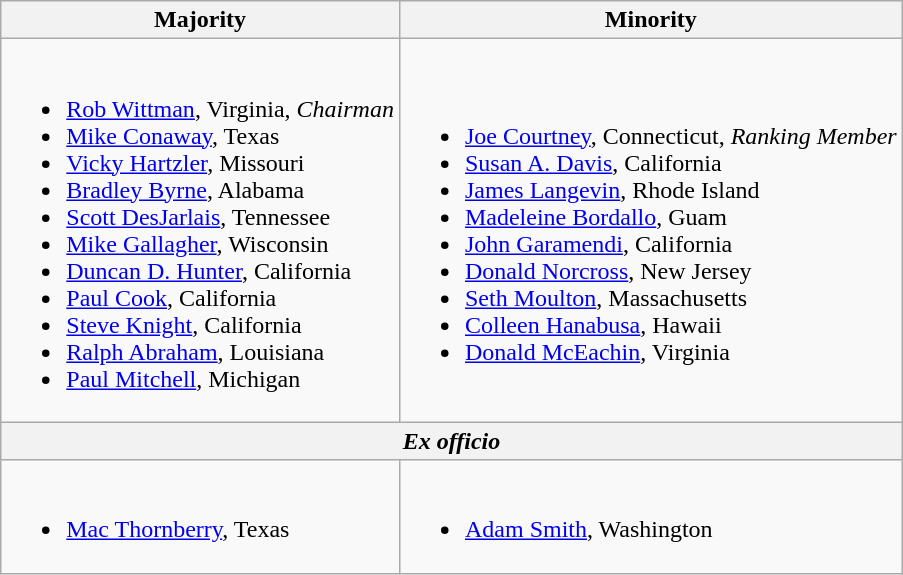<table class=wikitable>
<tr>
<th>Majority</th>
<th>Minority</th>
</tr>
<tr>
<td><br><ul><li><a href='#'>Rob Wittman</a>, Virginia, <em>Chairman</em></li><li><a href='#'>Mike Conaway</a>, Texas</li><li><a href='#'>Vicky Hartzler</a>, Missouri</li><li><a href='#'>Bradley Byrne</a>, Alabama</li><li><a href='#'>Scott DesJarlais</a>, Tennessee</li><li><a href='#'>Mike Gallagher</a>, Wisconsin</li><li><a href='#'>Duncan D. Hunter</a>, California</li><li><a href='#'>Paul Cook</a>, California</li><li><a href='#'>Steve Knight</a>, California</li><li><a href='#'>Ralph Abraham</a>, Louisiana</li><li><a href='#'>Paul Mitchell</a>, Michigan</li></ul></td>
<td><br><ul><li><a href='#'>Joe Courtney</a>, Connecticut, <em>Ranking Member</em></li><li><a href='#'>Susan A. Davis</a>, California</li><li><a href='#'>James Langevin</a>, Rhode Island</li><li><a href='#'>Madeleine Bordallo</a>, Guam</li><li><a href='#'>John Garamendi</a>, California</li><li><a href='#'>Donald Norcross</a>, New Jersey</li><li><a href='#'>Seth Moulton</a>, Massachusetts</li><li><a href='#'>Colleen Hanabusa</a>, Hawaii</li><li><a href='#'>Donald McEachin</a>, Virginia</li></ul></td>
</tr>
<tr>
<th colspan=2><em>Ex officio</em></th>
</tr>
<tr>
<td><br><ul><li><a href='#'>Mac Thornberry</a>, Texas</li></ul></td>
<td><br><ul><li><a href='#'>Adam Smith</a>, Washington</li></ul></td>
</tr>
</table>
